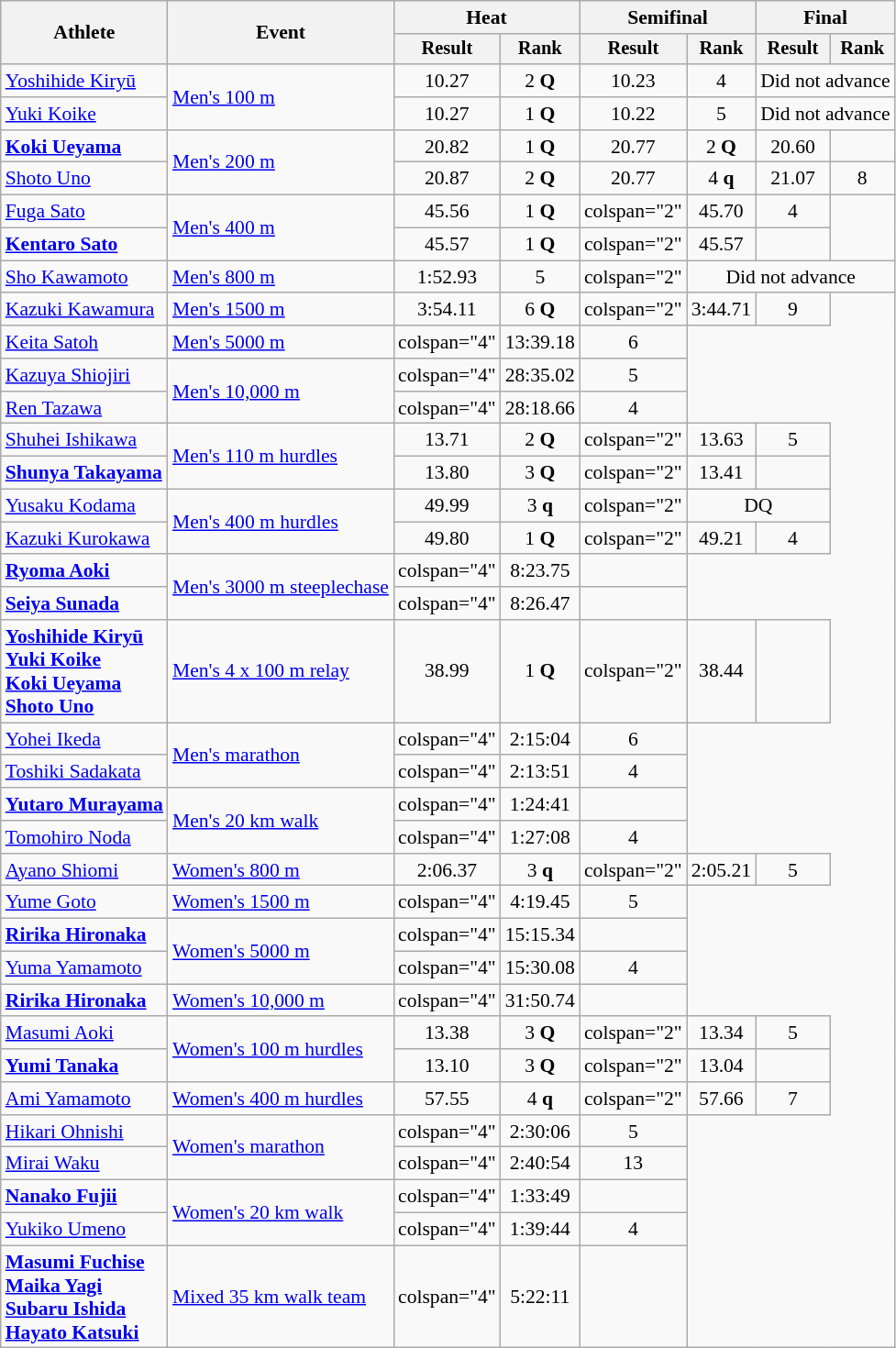<table class="wikitable" style="font-size:90%">
<tr>
<th rowspan="2">Athlete</th>
<th rowspan="2">Event</th>
<th colspan="2">Heat</th>
<th colspan="2">Semifinal</th>
<th colspan="2">Final</th>
</tr>
<tr style="font-size:95%">
<th>Result</th>
<th>Rank</th>
<th>Result</th>
<th>Rank</th>
<th>Result</th>
<th>Rank</th>
</tr>
<tr align=center>
<td align=left><a href='#'>Yoshihide Kiryū</a></td>
<td align=left rowspan="2"><a href='#'>Men's 100 m</a></td>
<td>10.27</td>
<td>2 <strong>Q</strong></td>
<td>10.23</td>
<td>4</td>
<td colspan="2">Did not advance</td>
</tr>
<tr align=center>
<td align=left><a href='#'>Yuki Koike</a></td>
<td>10.27</td>
<td>1 <strong>Q</strong></td>
<td>10.22</td>
<td>5</td>
<td colspan="2">Did not advance</td>
</tr>
<tr align=center>
<td align=left><strong><a href='#'>Koki Ueyama</a></strong></td>
<td align=left rowspan="2"><a href='#'>Men's 200 m</a></td>
<td>20.82</td>
<td>1 <strong>Q</strong></td>
<td>20.77</td>
<td>2 <strong>Q</strong></td>
<td>20.60</td>
<td></td>
</tr>
<tr align=center>
<td align=left><a href='#'>Shoto Uno</a></td>
<td>20.87</td>
<td>2 <strong>Q</strong></td>
<td>20.77</td>
<td>4 <strong>q</strong></td>
<td>21.07</td>
<td>8</td>
</tr>
<tr align=center>
<td align=left><a href='#'>Fuga Sato</a></td>
<td align=left rowspan="2"><a href='#'>Men's 400 m</a></td>
<td>45.56</td>
<td>1 <strong>Q</strong></td>
<td>colspan="2" </td>
<td>45.70</td>
<td>4</td>
</tr>
<tr align=center>
<td align=left><strong><a href='#'>Kentaro Sato</a></strong></td>
<td>45.57</td>
<td>1 <strong>Q</strong></td>
<td>colspan="2" </td>
<td>45.57</td>
<td></td>
</tr>
<tr align=center>
<td align=left><a href='#'>Sho Kawamoto</a></td>
<td align=left><a href='#'>Men's 800 m</a></td>
<td>1:52.93</td>
<td>5</td>
<td>colspan="2" </td>
<td colspan="4">Did not advance</td>
</tr>
<tr align=center>
<td align=left><a href='#'>Kazuki Kawamura</a></td>
<td align=left><a href='#'>Men's 1500 m</a></td>
<td>3:54.11</td>
<td>6 <strong>Q</strong></td>
<td>colspan="2" </td>
<td>3:44.71</td>
<td>9</td>
</tr>
<tr align=center>
<td align=left><a href='#'>Keita Satoh</a></td>
<td align=left><a href='#'>Men's 5000 m</a></td>
<td>colspan="4" </td>
<td>13:39.18</td>
<td>6</td>
</tr>
<tr align=center>
<td align=left><a href='#'>Kazuya Shiojiri</a></td>
<td align=left rowspan="2"><a href='#'>Men's 10,000 m</a></td>
<td>colspan="4" </td>
<td>28:35.02</td>
<td>5</td>
</tr>
<tr align=center>
<td align=left><a href='#'>Ren Tazawa</a></td>
<td>colspan="4" </td>
<td>28:18.66</td>
<td>4</td>
</tr>
<tr align=center>
<td align=left><a href='#'>Shuhei Ishikawa</a></td>
<td align=left rowspan="2"><a href='#'>Men's 110 m hurdles</a></td>
<td>13.71</td>
<td>2 <strong>Q</strong></td>
<td>colspan="2" </td>
<td>13.63</td>
<td>5</td>
</tr>
<tr align=center>
<td align=left><strong><a href='#'>Shunya Takayama</a></strong></td>
<td>13.80</td>
<td>3 <strong>Q</strong></td>
<td>colspan="2" </td>
<td>13.41</td>
<td></td>
</tr>
<tr align=center>
<td align=left><a href='#'>Yusaku Kodama</a></td>
<td align=left rowspan="2"><a href='#'>Men's 400 m hurdles</a></td>
<td>49.99</td>
<td>3 <strong>q</strong></td>
<td>colspan="2" </td>
<td colspan="2">DQ</td>
</tr>
<tr align=center>
<td align=left><a href='#'>Kazuki Kurokawa</a></td>
<td>49.80</td>
<td>1 <strong>Q</strong></td>
<td>colspan="2" </td>
<td>49.21</td>
<td>4</td>
</tr>
<tr align=center>
<td align=left><strong><a href='#'>Ryoma Aoki</a></strong></td>
<td align=left rowspan="2"><a href='#'>Men's 3000 m steeplechase</a></td>
<td>colspan="4" </td>
<td>8:23.75</td>
<td></td>
</tr>
<tr align=center>
<td align=left><strong><a href='#'>Seiya Sunada</a></strong></td>
<td>colspan="4" </td>
<td>8:26.47</td>
<td></td>
</tr>
<tr align=center>
<td align=left><strong><a href='#'>Yoshihide Kiryū</a><br><a href='#'>Yuki Koike</a><br><a href='#'>Koki Ueyama</a><br><a href='#'>Shoto Uno</a></strong></td>
<td align=left><a href='#'>Men's 4 x 100 m relay</a></td>
<td>38.99</td>
<td>1 <strong>Q</strong></td>
<td>colspan="2" </td>
<td>38.44</td>
<td></td>
</tr>
<tr align=center>
<td align=left><a href='#'>Yohei Ikeda</a></td>
<td align=left rowspan="2"><a href='#'>Men's marathon</a></td>
<td>colspan="4" </td>
<td>2:15:04</td>
<td>6</td>
</tr>
<tr align=center>
<td align=left><a href='#'>Toshiki Sadakata</a></td>
<td>colspan="4" </td>
<td>2:13:51</td>
<td>4</td>
</tr>
<tr align=center>
<td align=left><strong><a href='#'>Yutaro Murayama</a></strong></td>
<td align=left rowspan="2"><a href='#'>Men's 20 km walk</a></td>
<td>colspan="4" </td>
<td>1:24:41</td>
<td></td>
</tr>
<tr align=center>
<td align=left><a href='#'>Tomohiro Noda</a></td>
<td>colspan="4" </td>
<td>1:27:08</td>
<td>4</td>
</tr>
<tr align=center>
<td align=left><a href='#'>Ayano Shiomi</a></td>
<td align=left><a href='#'>Women's 800 m</a></td>
<td>2:06.37</td>
<td>3 <strong>q</strong></td>
<td>colspan="2" </td>
<td>2:05.21</td>
<td>5</td>
</tr>
<tr align=center>
<td align=left><a href='#'>Yume Goto</a></td>
<td align=left><a href='#'>Women's 1500 m</a></td>
<td>colspan="4" </td>
<td>4:19.45</td>
<td>5</td>
</tr>
<tr align=center>
<td align=left><strong><a href='#'>Ririka Hironaka</a></strong></td>
<td align=left rowspan="2"><a href='#'>Women's 5000 m</a></td>
<td>colspan="4" </td>
<td>15:15.34</td>
<td></td>
</tr>
<tr align=center>
<td align=left><a href='#'>Yuma Yamamoto</a></td>
<td>colspan="4" </td>
<td>15:30.08 <strong></strong></td>
<td>4</td>
</tr>
<tr align=center>
<td align=left><strong><a href='#'>Ririka Hironaka</a></strong></td>
<td align=left><a href='#'>Women's 10,000 m</a></td>
<td>colspan="4" </td>
<td>31:50.74</td>
<td></td>
</tr>
<tr align=center>
<td align=left><a href='#'>Masumi Aoki</a></td>
<td align=left rowspan="2"><a href='#'>Women's 100 m hurdles</a></td>
<td>13.38</td>
<td>3 <strong>Q</strong></td>
<td>colspan="2" </td>
<td>13.34</td>
<td>5</td>
</tr>
<tr align=center>
<td align=left><strong><a href='#'>Yumi Tanaka</a></strong></td>
<td>13.10</td>
<td>3 <strong>Q</strong></td>
<td>colspan="2" </td>
<td>13.04</td>
<td></td>
</tr>
<tr align=center>
<td align=left><a href='#'>Ami Yamamoto</a></td>
<td align=left><a href='#'>Women's 400 m hurdles</a></td>
<td>57.55</td>
<td>4 <strong>q</strong></td>
<td>colspan="2" </td>
<td>57.66</td>
<td>7</td>
</tr>
<tr align=center>
<td align=left><a href='#'>Hikari Ohnishi</a></td>
<td align=left rowspan="2"><a href='#'>Women's marathon</a></td>
<td>colspan="4" </td>
<td>2:30:06</td>
<td>5</td>
</tr>
<tr align=center>
<td align=left><a href='#'>Mirai Waku</a></td>
<td>colspan="4" </td>
<td>2:40:54</td>
<td>13</td>
</tr>
<tr align=center>
<td align=left><strong><a href='#'>Nanako Fujii</a></strong></td>
<td align=left rowspan="2"><a href='#'>Women's 20 km walk</a></td>
<td>colspan="4" </td>
<td>1:33:49</td>
<td></td>
</tr>
<tr align=center>
<td align=left><a href='#'>Yukiko Umeno</a></td>
<td>colspan="4" </td>
<td>1:39:44</td>
<td>4</td>
</tr>
<tr align=center>
<td align=left><strong><a href='#'>Masumi Fuchise</a><br><a href='#'>Maika Yagi</a><br><a href='#'>Subaru Ishida</a><br><a href='#'>Hayato Katsuki</a></strong></td>
<td align=left><a href='#'>Mixed 35 km walk team</a></td>
<td>colspan="4" </td>
<td>5:22:11</td>
<td></td>
</tr>
</table>
